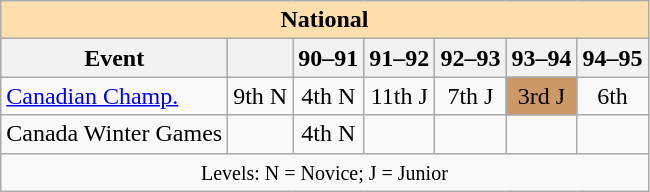<table class="wikitable" style="text-align:center">
<tr>
<th style="background-color: #ffdead; " colspan=7 align=center>National</th>
</tr>
<tr>
<th>Event</th>
<th></th>
<th>90–91</th>
<th>91–92</th>
<th>92–93</th>
<th>93–94</th>
<th>94–95</th>
</tr>
<tr>
<td align=left><a href='#'>Canadian Champ.</a></td>
<td>9th N</td>
<td>4th N</td>
<td>11th J</td>
<td>7th J</td>
<td bgcolor=cc9966>3rd J</td>
<td>6th</td>
</tr>
<tr>
<td align=left>Canada Winter Games</td>
<td></td>
<td>4th N</td>
<td></td>
<td></td>
<td></td>
<td></td>
</tr>
<tr>
<td colspan=7 align=center><small> Levels: N = Novice; J = Junior </small></td>
</tr>
</table>
